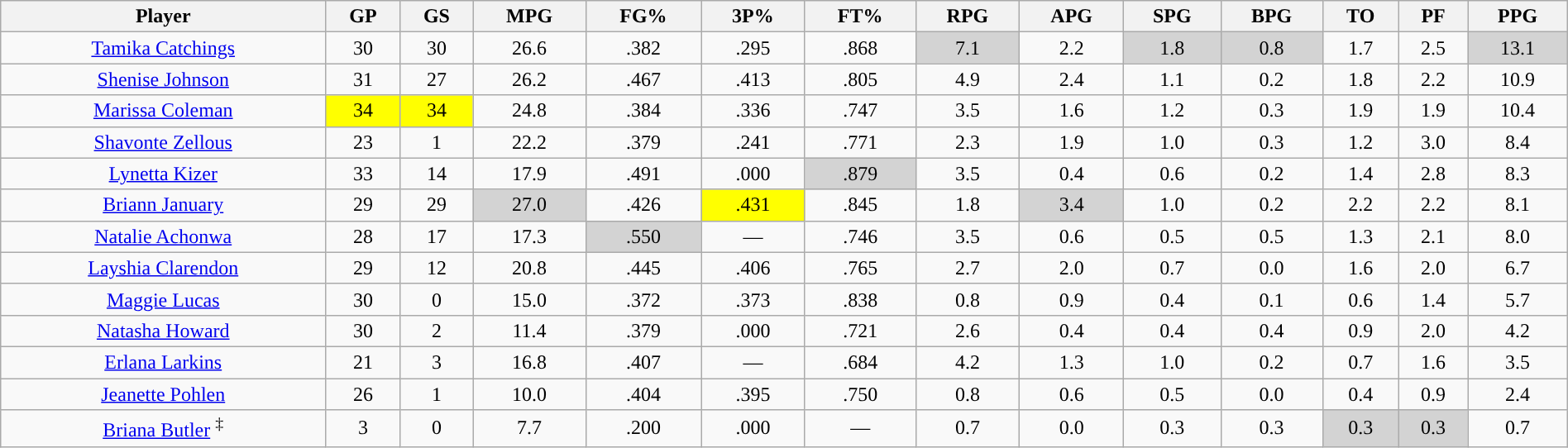<table class="wikitable sortable" style="text-align: center; width:100%">
<tr>
<th>Player</th>
<th>GP</th>
<th>GS</th>
<th>MPG</th>
<th>FG%</th>
<th>3P%</th>
<th>FT%</th>
<th>RPG</th>
<th>APG</th>
<th>SPG</th>
<th>BPG</th>
<th>TO</th>
<th>PF</th>
<th>PPG</th>
</tr>
<tr>
<td><a href='#'>Tamika Catchings</a></td>
<td>30</td>
<td>30</td>
<td>26.6</td>
<td>.382</td>
<td>.295</td>
<td>.868</td>
<td bgcolor=#D3D3D3>7.1</td>
<td>2.2</td>
<td bgcolor=#D3D3D3>1.8</td>
<td bgcolor=#D3D3D3>0.8</td>
<td>1.7</td>
<td>2.5</td>
<td bgcolor=#D3D3D3>13.1</td>
</tr>
<tr>
<td><a href='#'>Shenise Johnson</a></td>
<td>31</td>
<td>27</td>
<td>26.2</td>
<td>.467</td>
<td>.413</td>
<td>.805</td>
<td>4.9</td>
<td>2.4</td>
<td>1.1</td>
<td>0.2</td>
<td>1.8</td>
<td>2.2</td>
<td>10.9</td>
</tr>
<tr>
<td><a href='#'>Marissa Coleman</a></td>
<td bgcolor=yellow>34</td>
<td bgcolor=yellow>34</td>
<td>24.8</td>
<td>.384</td>
<td>.336</td>
<td>.747</td>
<td>3.5</td>
<td>1.6</td>
<td>1.2</td>
<td>0.3</td>
<td>1.9</td>
<td>1.9</td>
<td>10.4</td>
</tr>
<tr>
<td><a href='#'>Shavonte Zellous</a></td>
<td>23</td>
<td>1</td>
<td>22.2</td>
<td>.379</td>
<td>.241</td>
<td>.771</td>
<td>2.3</td>
<td>1.9</td>
<td>1.0</td>
<td>0.3</td>
<td>1.2</td>
<td>3.0</td>
<td>8.4</td>
</tr>
<tr>
<td><a href='#'>Lynetta Kizer</a></td>
<td>33</td>
<td>14</td>
<td>17.9</td>
<td>.491</td>
<td>.000</td>
<td bgcolor=#D3D3D3>.879</td>
<td>3.5</td>
<td>0.4</td>
<td>0.6</td>
<td>0.2</td>
<td>1.4</td>
<td>2.8</td>
<td>8.3</td>
</tr>
<tr>
<td><a href='#'>Briann January</a></td>
<td>29</td>
<td>29</td>
<td bgcolor=#D3D3D3>27.0</td>
<td>.426</td>
<td bgcolor=yellow>.431</td>
<td>.845</td>
<td>1.8</td>
<td bgcolor=#D3D3D3>3.4</td>
<td>1.0</td>
<td>0.2</td>
<td>2.2</td>
<td>2.2</td>
<td>8.1</td>
</tr>
<tr>
<td><a href='#'>Natalie Achonwa</a></td>
<td>28</td>
<td>17</td>
<td>17.3</td>
<td bgcolor=#D3D3D3>.550</td>
<td>—</td>
<td>.746</td>
<td>3.5</td>
<td>0.6</td>
<td>0.5</td>
<td>0.5</td>
<td>1.3</td>
<td>2.1</td>
<td>8.0</td>
</tr>
<tr>
<td><a href='#'>Layshia Clarendon</a></td>
<td>29</td>
<td>12</td>
<td>20.8</td>
<td>.445</td>
<td>.406</td>
<td>.765</td>
<td>2.7</td>
<td>2.0</td>
<td>0.7</td>
<td>0.0</td>
<td>1.6</td>
<td>2.0</td>
<td>6.7</td>
</tr>
<tr>
<td><a href='#'>Maggie Lucas</a></td>
<td>30</td>
<td>0</td>
<td>15.0</td>
<td>.372</td>
<td>.373</td>
<td>.838</td>
<td>0.8</td>
<td>0.9</td>
<td>0.4</td>
<td>0.1</td>
<td>0.6</td>
<td>1.4</td>
<td>5.7</td>
</tr>
<tr>
<td><a href='#'>Natasha Howard</a></td>
<td>30</td>
<td>2</td>
<td>11.4</td>
<td>.379</td>
<td>.000</td>
<td>.721</td>
<td>2.6</td>
<td>0.4</td>
<td>0.4</td>
<td>0.4</td>
<td>0.9</td>
<td>2.0</td>
<td>4.2</td>
</tr>
<tr>
<td><a href='#'>Erlana Larkins</a></td>
<td>21</td>
<td>3</td>
<td>16.8</td>
<td>.407</td>
<td>—</td>
<td>.684</td>
<td>4.2</td>
<td>1.3</td>
<td>1.0</td>
<td>0.2</td>
<td>0.7</td>
<td>1.6</td>
<td>3.5</td>
</tr>
<tr>
<td><a href='#'>Jeanette Pohlen</a></td>
<td>26</td>
<td>1</td>
<td>10.0</td>
<td>.404</td>
<td>.395</td>
<td>.750</td>
<td>0.8</td>
<td>0.6</td>
<td>0.5</td>
<td>0.0</td>
<td>0.4</td>
<td>0.9</td>
<td>2.4</td>
</tr>
<tr>
<td><a href='#'>Briana Butler</a> <sup>‡</sup></td>
<td>3</td>
<td>0</td>
<td>7.7</td>
<td>.200</td>
<td>.000</td>
<td>—</td>
<td>0.7</td>
<td>0.0</td>
<td>0.3</td>
<td>0.3</td>
<td bgcolor=#D3D3D3>0.3</td>
<td bgcolor=#D3D3D3>0.3</td>
<td>0.7</td>
</tr>
</table>
